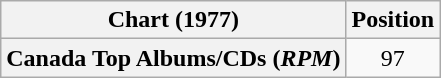<table class="wikitable plainrowheaders" style="text-align:center;">
<tr>
<th scope="col">Chart (1977)</th>
<th scope="col">Position</th>
</tr>
<tr>
<th scope="row">Canada Top Albums/CDs (<em>RPM</em>)</th>
<td>97</td>
</tr>
</table>
